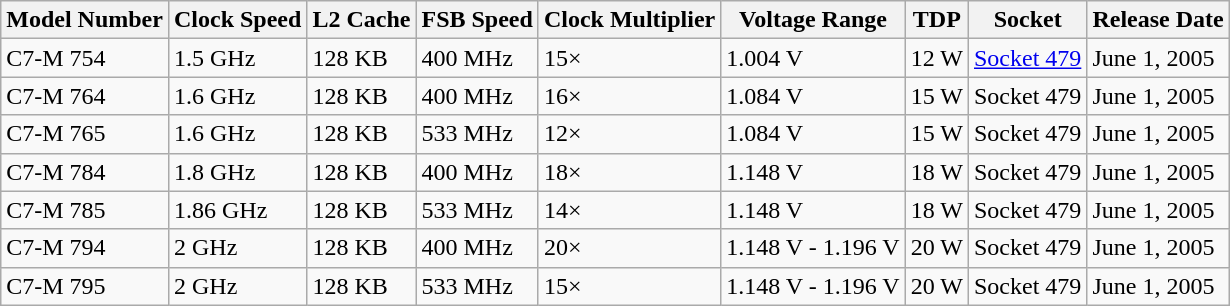<table class="wikitable">
<tr>
<th>Model Number</th>
<th>Clock Speed</th>
<th>L2 Cache</th>
<th>FSB Speed</th>
<th>Clock Multiplier</th>
<th>Voltage Range</th>
<th>TDP</th>
<th>Socket</th>
<th>Release Date</th>
</tr>
<tr>
<td>C7-M 754</td>
<td>1.5 GHz</td>
<td>128 KB</td>
<td>400 MHz</td>
<td>15×</td>
<td>1.004 V</td>
<td>12 W</td>
<td><a href='#'>Socket 479</a></td>
<td>June 1, 2005</td>
</tr>
<tr>
<td>C7-M 764</td>
<td>1.6 GHz</td>
<td>128 KB</td>
<td>400 MHz</td>
<td>16×</td>
<td>1.084 V</td>
<td>15 W</td>
<td>Socket 479</td>
<td>June 1, 2005</td>
</tr>
<tr>
<td>C7-M 765</td>
<td>1.6 GHz</td>
<td>128 KB</td>
<td>533 MHz</td>
<td>12×</td>
<td>1.084 V</td>
<td>15 W</td>
<td>Socket 479</td>
<td>June 1, 2005</td>
</tr>
<tr>
<td>C7-M 784</td>
<td>1.8 GHz</td>
<td>128 KB</td>
<td>400 MHz</td>
<td>18×</td>
<td>1.148 V</td>
<td>18 W</td>
<td>Socket 479</td>
<td>June 1, 2005</td>
</tr>
<tr>
<td>C7-M 785</td>
<td>1.86 GHz</td>
<td>128 KB</td>
<td>533 MHz</td>
<td>14×</td>
<td>1.148 V</td>
<td>18 W</td>
<td>Socket 479</td>
<td>June 1, 2005</td>
</tr>
<tr>
<td>C7-M 794</td>
<td>2 GHz</td>
<td>128 KB</td>
<td>400 MHz</td>
<td>20×</td>
<td>1.148 V - 1.196 V</td>
<td>20 W</td>
<td>Socket 479</td>
<td>June 1, 2005</td>
</tr>
<tr>
<td>C7-M 795</td>
<td>2 GHz</td>
<td>128 KB</td>
<td>533 MHz</td>
<td>15×</td>
<td>1.148 V - 1.196 V</td>
<td>20 W</td>
<td>Socket 479</td>
<td>June 1, 2005</td>
</tr>
</table>
